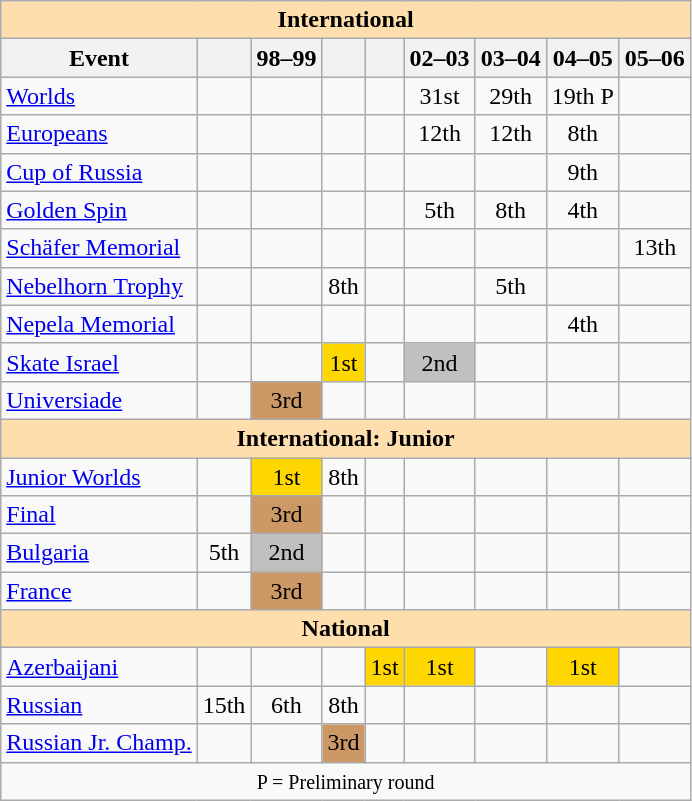<table class="wikitable" style="text-align:center">
<tr>
<th style="background-color: #ffdead; " colspan=9 align=center>International</th>
</tr>
<tr>
<th>Event</th>
<th> <br> </th>
<th>98–99 <br> </th>
<th> <br> </th>
<th> <br> </th>
<th>02–03 <br> </th>
<th>03–04 <br> </th>
<th>04–05 <br> </th>
<th>05–06 <br> </th>
</tr>
<tr>
<td align=left><a href='#'>Worlds</a></td>
<td></td>
<td></td>
<td></td>
<td></td>
<td>31st</td>
<td>29th</td>
<td>19th P</td>
<td></td>
</tr>
<tr>
<td align=left><a href='#'>Europeans</a></td>
<td></td>
<td></td>
<td></td>
<td></td>
<td>12th</td>
<td>12th</td>
<td>8th</td>
<td></td>
</tr>
<tr>
<td align=left> <a href='#'>Cup of Russia</a></td>
<td></td>
<td></td>
<td></td>
<td></td>
<td></td>
<td></td>
<td>9th</td>
<td></td>
</tr>
<tr>
<td align=left><a href='#'>Golden Spin</a></td>
<td></td>
<td></td>
<td></td>
<td></td>
<td>5th</td>
<td>8th</td>
<td>4th</td>
<td></td>
</tr>
<tr>
<td align=left><a href='#'>Schäfer Memorial</a></td>
<td></td>
<td></td>
<td></td>
<td></td>
<td></td>
<td></td>
<td></td>
<td>13th</td>
</tr>
<tr>
<td align=left><a href='#'>Nebelhorn Trophy</a></td>
<td></td>
<td></td>
<td>8th</td>
<td></td>
<td></td>
<td>5th</td>
<td></td>
<td></td>
</tr>
<tr>
<td align=left><a href='#'>Nepela Memorial</a></td>
<td></td>
<td></td>
<td></td>
<td></td>
<td></td>
<td></td>
<td>4th</td>
<td></td>
</tr>
<tr>
<td align=left><a href='#'>Skate Israel</a></td>
<td></td>
<td></td>
<td bgcolor=gold>1st</td>
<td></td>
<td bgcolor=silver>2nd</td>
<td></td>
<td></td>
<td></td>
</tr>
<tr>
<td align=left><a href='#'>Universiade</a></td>
<td></td>
<td bgcolor=cc9966>3rd</td>
<td></td>
<td></td>
<td></td>
<td></td>
<td></td>
<td></td>
</tr>
<tr>
<th style="background-color: #ffdead; " colspan=9 align=center>International: Junior</th>
</tr>
<tr>
<td align=left><a href='#'>Junior Worlds</a></td>
<td></td>
<td bgcolor=gold>1st</td>
<td>8th</td>
<td></td>
<td></td>
<td></td>
<td></td>
<td></td>
</tr>
<tr>
<td align=left> <a href='#'>Final</a></td>
<td></td>
<td bgcolor=cc9966>3rd</td>
<td></td>
<td></td>
<td></td>
<td></td>
<td></td>
<td></td>
</tr>
<tr>
<td align=left> <a href='#'>Bulgaria</a></td>
<td>5th</td>
<td bgcolor=silver>2nd</td>
<td></td>
<td></td>
<td></td>
<td></td>
<td></td>
<td></td>
</tr>
<tr>
<td align=left> <a href='#'>France</a></td>
<td></td>
<td bgcolor=cc9966>3rd</td>
<td></td>
<td></td>
<td></td>
<td></td>
<td></td>
<td></td>
</tr>
<tr>
<th style="background-color: #ffdead; " colspan=9 align=center>National</th>
</tr>
<tr>
<td align=left><a href='#'>Azerbaijani</a></td>
<td></td>
<td></td>
<td></td>
<td bgcolor=gold>1st</td>
<td bgcolor=gold>1st</td>
<td></td>
<td bgcolor=gold>1st</td>
<td></td>
</tr>
<tr>
<td align=left><a href='#'>Russian</a></td>
<td>15th</td>
<td>6th</td>
<td>8th</td>
<td></td>
<td></td>
<td></td>
<td></td>
<td></td>
</tr>
<tr>
<td align=left><a href='#'>Russian Jr. Champ.</a></td>
<td></td>
<td></td>
<td bgcolor=cc9966>3rd</td>
<td></td>
<td></td>
<td></td>
<td></td>
<td></td>
</tr>
<tr>
<td colspan=9 align=center><small> P = Preliminary round </small></td>
</tr>
</table>
